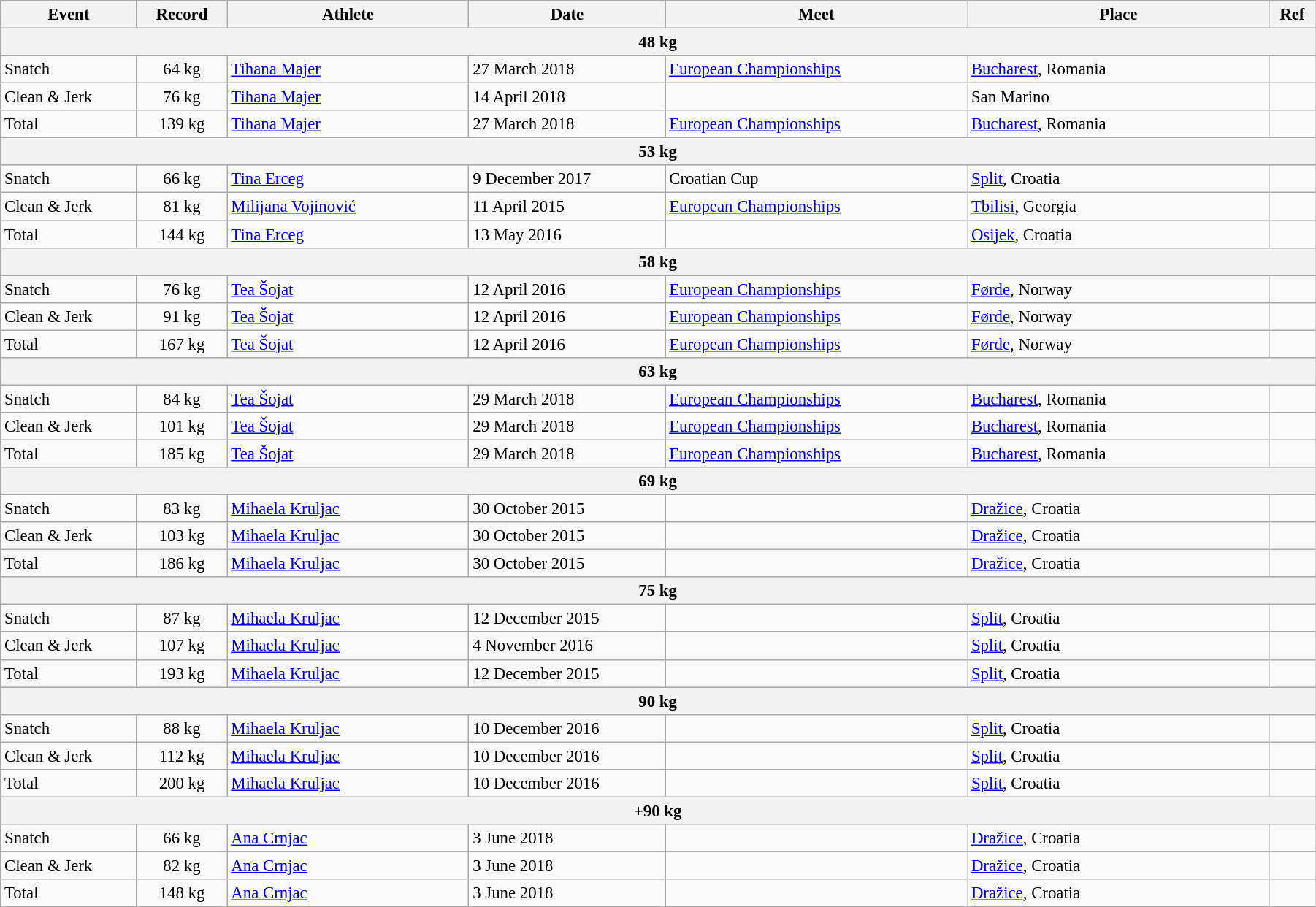<table class="wikitable" style="font-size:95%; width: 95%;">
<tr>
<th width=9%>Event</th>
<th width=6%>Record</th>
<th width=16%>Athlete</th>
<th width=13%>Date</th>
<th width=20%>Meet</th>
<th width=20%>Place</th>
<th width=3%>Ref</th>
</tr>
<tr bgcolor="#DDDDDD">
<th colspan="7">48 kg</th>
</tr>
<tr>
<td>Snatch</td>
<td align="center">64 kg</td>
<td><a href='#'>Tihana Majer</a></td>
<td>27 March 2018</td>
<td><a href='#'>European Championships</a></td>
<td><a href='#'>Bucharest</a>, Romania</td>
<td></td>
</tr>
<tr>
<td>Clean & Jerk</td>
<td align="center">76 kg</td>
<td><a href='#'>Tihana Majer</a></td>
<td>14 April 2018</td>
<td></td>
<td>San Marino</td>
<td></td>
</tr>
<tr>
<td>Total</td>
<td align="center">139 kg</td>
<td><a href='#'>Tihana Majer</a></td>
<td>27 March 2018</td>
<td><a href='#'>European Championships</a></td>
<td><a href='#'>Bucharest</a>, Romania</td>
<td></td>
</tr>
<tr bgcolor="#DDDDDD">
<th colspan="7">53 kg</th>
</tr>
<tr>
<td>Snatch</td>
<td align="center">66 kg</td>
<td><a href='#'>Tina Erceg</a></td>
<td>9 December 2017</td>
<td>Croatian Cup</td>
<td><a href='#'>Split</a>, Croatia</td>
<td></td>
</tr>
<tr>
<td>Clean & Jerk</td>
<td align="center">81 kg</td>
<td><a href='#'>Milijana Vojinović</a></td>
<td>11 April 2015</td>
<td><a href='#'>European Championships</a></td>
<td><a href='#'>Tbilisi</a>, Georgia</td>
<td></td>
</tr>
<tr>
<td>Total</td>
<td align="center">144 kg</td>
<td><a href='#'>Tina Erceg</a></td>
<td>13 May 2016</td>
<td></td>
<td><a href='#'>Osijek</a>, Croatia</td>
<td></td>
</tr>
<tr bgcolor="#DDDDDD">
<th colspan="7">58 kg</th>
</tr>
<tr>
<td>Snatch</td>
<td align="center">76 kg</td>
<td><a href='#'>Tea Šojat</a></td>
<td>12 April 2016</td>
<td><a href='#'>European Championships</a></td>
<td><a href='#'>Førde</a>, Norway</td>
<td></td>
</tr>
<tr>
<td>Clean & Jerk</td>
<td align="center">91 kg</td>
<td><a href='#'>Tea Šojat</a></td>
<td>12 April 2016</td>
<td><a href='#'>European Championships</a></td>
<td><a href='#'>Førde</a>, Norway</td>
<td></td>
</tr>
<tr>
<td>Total</td>
<td align="center">167 kg</td>
<td><a href='#'>Tea Šojat</a></td>
<td>12 April 2016</td>
<td><a href='#'>European Championships</a></td>
<td><a href='#'>Førde</a>, Norway</td>
<td></td>
</tr>
<tr bgcolor="#DDDDDD">
<th colspan="7">63 kg</th>
</tr>
<tr>
<td>Snatch</td>
<td align="center">84 kg</td>
<td><a href='#'>Tea Šojat</a></td>
<td>29 March 2018</td>
<td><a href='#'>European Championships</a></td>
<td><a href='#'>Bucharest</a>, Romania</td>
<td></td>
</tr>
<tr>
<td>Clean & Jerk</td>
<td align="center">101 kg</td>
<td><a href='#'>Tea Šojat</a></td>
<td>29 March 2018</td>
<td><a href='#'>European Championships</a></td>
<td><a href='#'>Bucharest</a>, Romania</td>
<td></td>
</tr>
<tr>
<td>Total</td>
<td align="center">185 kg</td>
<td><a href='#'>Tea Šojat</a></td>
<td>29 March 2018</td>
<td><a href='#'>European Championships</a></td>
<td><a href='#'>Bucharest</a>, Romania</td>
<td></td>
</tr>
<tr bgcolor="#DDDDDD">
<th colspan="7">69 kg</th>
</tr>
<tr>
<td>Snatch</td>
<td align="center">83 kg</td>
<td><a href='#'>Mihaela Kruljac</a></td>
<td>30 October 2015</td>
<td></td>
<td><a href='#'>Dražice</a>, Croatia</td>
<td></td>
</tr>
<tr>
<td>Clean & Jerk</td>
<td align="center">103 kg</td>
<td><a href='#'>Mihaela Kruljac</a></td>
<td>30 October 2015</td>
<td></td>
<td><a href='#'>Dražice</a>, Croatia</td>
<td></td>
</tr>
<tr>
<td>Total</td>
<td align="center">186 kg</td>
<td><a href='#'>Mihaela Kruljac</a></td>
<td>30 October 2015</td>
<td></td>
<td><a href='#'>Dražice</a>, Croatia</td>
<td></td>
</tr>
<tr bgcolor="#DDDDDD">
<th colspan="7">75 kg</th>
</tr>
<tr>
<td>Snatch</td>
<td align="center">87 kg</td>
<td><a href='#'>Mihaela Kruljac</a></td>
<td>12 December 2015</td>
<td></td>
<td><a href='#'>Split</a>, Croatia</td>
<td></td>
</tr>
<tr>
<td>Clean & Jerk</td>
<td align="center">107 kg</td>
<td><a href='#'>Mihaela Kruljac</a></td>
<td>4 November 2016</td>
<td></td>
<td><a href='#'>Split</a>, Croatia</td>
<td></td>
</tr>
<tr>
<td>Total</td>
<td align="center">193 kg</td>
<td><a href='#'>Mihaela Kruljac</a></td>
<td>12 December 2015</td>
<td></td>
<td><a href='#'>Split</a>, Croatia</td>
<td></td>
</tr>
<tr bgcolor="#DDDDDD">
<th colspan="7">90 kg</th>
</tr>
<tr>
<td>Snatch</td>
<td align="center">88 kg</td>
<td><a href='#'>Mihaela Kruljac</a></td>
<td>10 December 2016</td>
<td></td>
<td><a href='#'>Split</a>, Croatia</td>
<td></td>
</tr>
<tr>
<td>Clean & Jerk</td>
<td align="center">112 kg</td>
<td><a href='#'>Mihaela Kruljac</a></td>
<td>10 December 2016</td>
<td></td>
<td><a href='#'>Split</a>, Croatia</td>
<td></td>
</tr>
<tr>
<td>Total</td>
<td align="center">200 kg</td>
<td><a href='#'>Mihaela Kruljac</a></td>
<td>10 December 2016</td>
<td></td>
<td><a href='#'>Split</a>, Croatia</td>
<td></td>
</tr>
<tr bgcolor="#DDDDDD">
<th colspan="7">+90 kg</th>
</tr>
<tr>
<td>Snatch</td>
<td align="center">66 kg</td>
<td><a href='#'>Ana Crnjac</a></td>
<td>3 June 2018</td>
<td></td>
<td><a href='#'>Dražice</a>, Croatia</td>
<td></td>
</tr>
<tr>
<td>Clean & Jerk</td>
<td align="center">82 kg</td>
<td><a href='#'>Ana Crnjac</a></td>
<td>3 June 2018</td>
<td></td>
<td><a href='#'>Dražice</a>, Croatia</td>
<td></td>
</tr>
<tr>
<td>Total</td>
<td align="center">148 kg</td>
<td><a href='#'>Ana Crnjac</a></td>
<td>3 June 2018</td>
<td></td>
<td><a href='#'>Dražice</a>, Croatia</td>
<td></td>
</tr>
</table>
